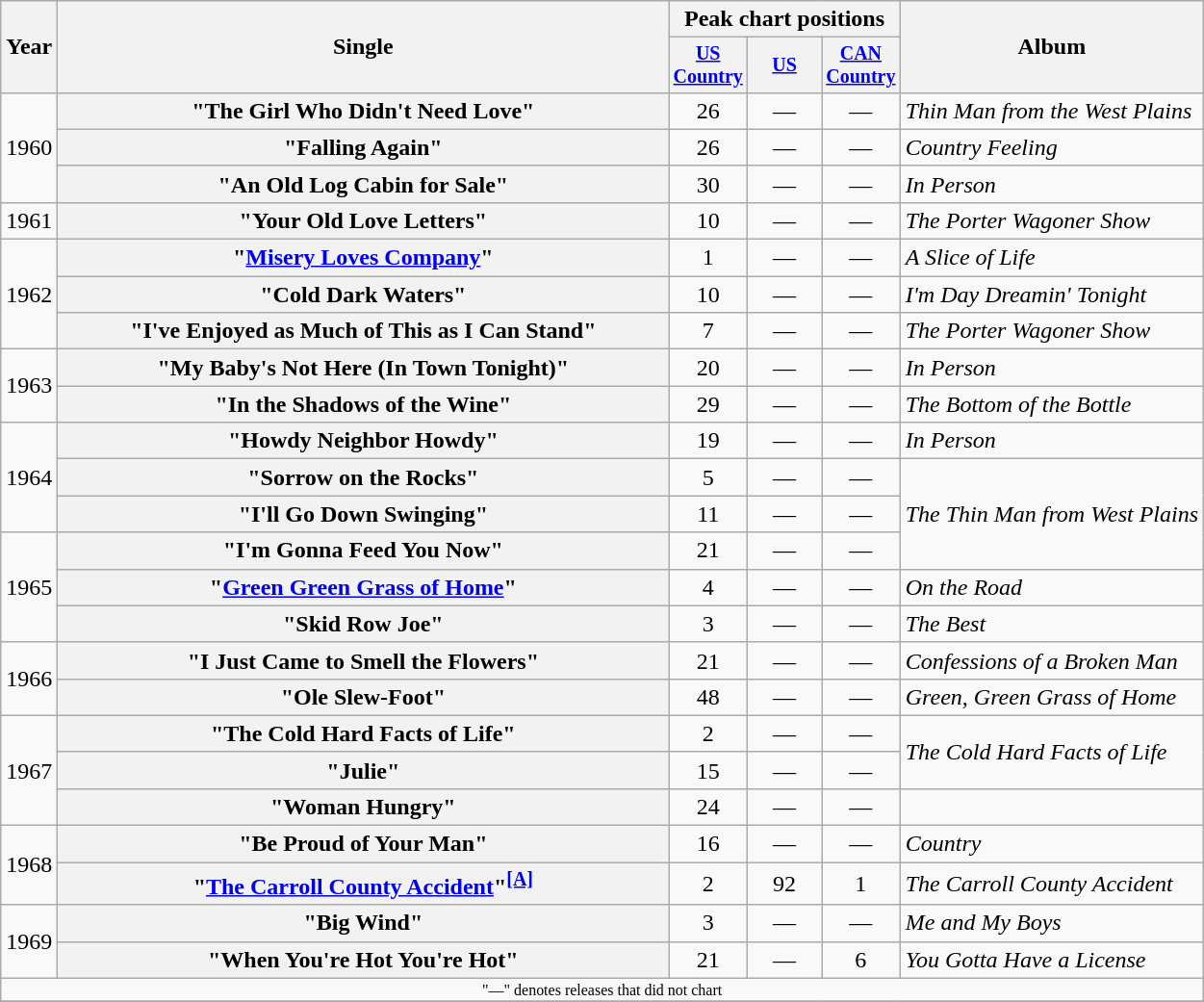<table class="wikitable plainrowheaders" style="text-align:center;">
<tr>
<th rowspan="2">Year</th>
<th rowspan="2" style="width:26em;">Single</th>
<th colspan="3">Peak chart positions</th>
<th rowspan="2">Album</th>
</tr>
<tr style="font-size:smaller;">
<th width="45"><a href='#'>US Country</a></th>
<th width="45"><a href='#'>US</a></th>
<th width="45"><a href='#'>CAN Country</a></th>
</tr>
<tr>
<td rowspan="3">1960</td>
<th scope="row">"The Girl Who Didn't Need Love"</th>
<td>26</td>
<td>—</td>
<td>—</td>
<td align="left"><em>Thin Man from the West Plains</em></td>
</tr>
<tr>
<th scope="row">"Falling Again"</th>
<td>26</td>
<td>—</td>
<td>—</td>
<td align="left"><em>Country Feeling</em></td>
</tr>
<tr>
<th scope="row">"An Old Log Cabin for Sale"</th>
<td>30</td>
<td>—</td>
<td>—</td>
<td align="left"><em>In Person</em></td>
</tr>
<tr>
<td>1961</td>
<th scope="row">"Your Old Love Letters"</th>
<td>10</td>
<td>—</td>
<td>—</td>
<td align="left"><em>The Porter Wagoner Show</em></td>
</tr>
<tr>
<td rowspan="3">1962</td>
<th scope="row">"<a href='#'>Misery Loves Company</a>"</th>
<td>1</td>
<td>—</td>
<td>—</td>
<td align="left"><em>A Slice of Life</em></td>
</tr>
<tr>
<th scope="row">"Cold Dark Waters"</th>
<td>10</td>
<td>—</td>
<td>—</td>
<td align="left"><em>I'm Day Dreamin' Tonight</em></td>
</tr>
<tr>
<th scope="row">"I've Enjoyed as Much of This as I Can Stand"</th>
<td>7</td>
<td>—</td>
<td>—</td>
<td align="left"><em>The Porter Wagoner Show</em></td>
</tr>
<tr>
<td rowspan="2">1963</td>
<th scope="row">"My Baby's Not Here (In Town Tonight)"</th>
<td>20</td>
<td>—</td>
<td>—</td>
<td align="left"><em>In Person</em></td>
</tr>
<tr>
<th scope="row">"In the Shadows of the Wine"</th>
<td>29</td>
<td>—</td>
<td>—</td>
<td align="left"><em>The Bottom of the Bottle</em></td>
</tr>
<tr>
<td rowspan="3">1964</td>
<th scope="row">"Howdy Neighbor Howdy"</th>
<td>19</td>
<td>—</td>
<td>—</td>
<td align="left"><em>In Person</em></td>
</tr>
<tr>
<th scope="row">"Sorrow on the Rocks"</th>
<td>5</td>
<td>—</td>
<td>—</td>
<td align="left" rowspan="3"><em>The Thin Man from West Plains</em></td>
</tr>
<tr>
<th scope="row">"I'll Go Down Swinging"</th>
<td>11</td>
<td>—</td>
<td>—</td>
</tr>
<tr>
<td rowspan="3">1965</td>
<th scope="row">"I'm Gonna Feed You Now"</th>
<td>21</td>
<td>—</td>
<td>—</td>
</tr>
<tr>
<th scope="row">"<a href='#'>Green Green Grass of Home</a>"</th>
<td>4</td>
<td>—</td>
<td>—</td>
<td align="left"><em>On the Road</em></td>
</tr>
<tr>
<th scope="row">"Skid Row Joe"</th>
<td>3</td>
<td>—</td>
<td>—</td>
<td align="left"><em>The Best</em></td>
</tr>
<tr>
<td rowspan="2">1966</td>
<th scope="row">"I Just Came to Smell the Flowers"</th>
<td>21</td>
<td>—</td>
<td>—</td>
<td align="left"><em>Confessions of a Broken Man</em></td>
</tr>
<tr>
<th scope="row">"Ole Slew-Foot"</th>
<td>48</td>
<td>—</td>
<td>—</td>
<td align="left"><em>Green, Green Grass of Home</em></td>
</tr>
<tr>
<td rowspan="3">1967</td>
<th scope="row">"The Cold Hard Facts of Life"</th>
<td>2</td>
<td>—</td>
<td>—</td>
<td align="left" rowspan="2"><em>The Cold Hard Facts of Life</em></td>
</tr>
<tr>
<th scope="row">"Julie"</th>
<td>15</td>
<td>—</td>
<td>—</td>
</tr>
<tr>
<th scope="row">"Woman Hungry"</th>
<td>24</td>
<td>—</td>
<td>—</td>
<td></td>
</tr>
<tr>
<td rowspan="2">1968</td>
<th scope="row">"Be Proud of Your Man"</th>
<td>16</td>
<td>—</td>
<td>—</td>
<td align="left"><em>Country</em></td>
</tr>
<tr>
<th scope="row">"<a href='#'>The Carroll County Accident</a>"<sup><span></span><a href='#'><strong>[A]</strong></a></sup></th>
<td>2</td>
<td>92</td>
<td>1</td>
<td align="left"><em>The Carroll County Accident</em></td>
</tr>
<tr>
<td rowspan="2">1969</td>
<th scope="row">"Big Wind"</th>
<td>3</td>
<td>—</td>
<td>—</td>
<td align="left"><em>Me and My Boys</em></td>
</tr>
<tr>
<th scope="row">"When You're Hot You're Hot"</th>
<td>21</td>
<td>—</td>
<td>6</td>
<td align="left"><em>You Gotta Have a License</em></td>
</tr>
<tr>
<td colspan="6" style="font-size: 8pt">"—" denotes releases that did not chart</td>
</tr>
<tr>
</tr>
</table>
